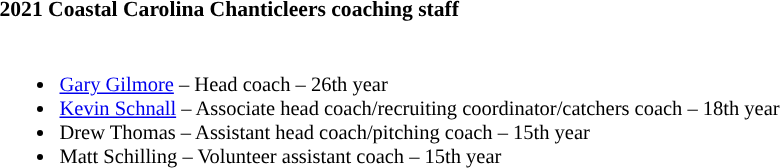<table class="toccolours" style="text-align: left; font-size:90%;">
<tr>
<th colspan="9">2021 Coastal Carolina Chanticleers coaching staff</th>
</tr>
<tr>
<td style="font-size: 95%;" valign="top"><br><ul><li><a href='#'>Gary Gilmore</a> – Head coach – 26th year</li><li><a href='#'>Kevin Schnall</a> – Associate head coach/recruiting coordinator/catchers coach – 18th year</li><li>Drew Thomas – Assistant head coach/pitching coach – 15th year</li><li>Matt Schilling – Volunteer assistant coach  – 15th year</li></ul></td>
</tr>
</table>
